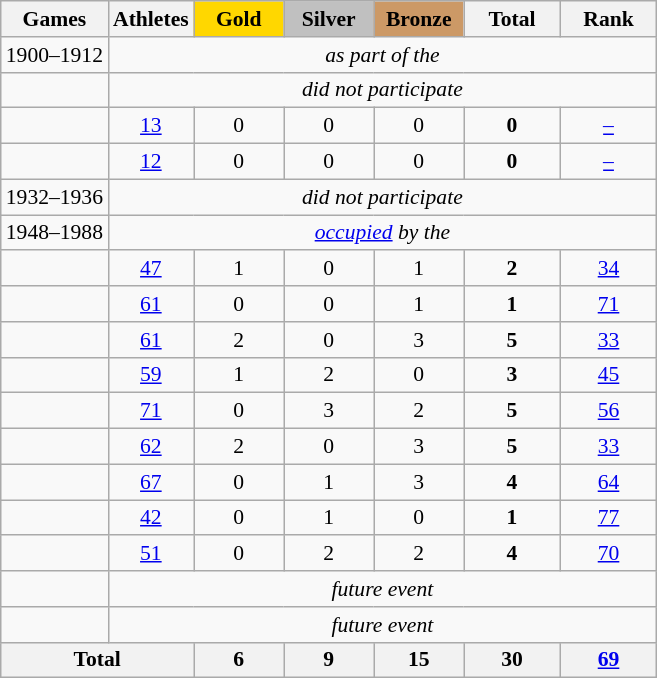<table class="wikitable" style="text-align:center; font-size:90%;">
<tr>
<th>Games</th>
<th>Athletes</th>
<td style="background:gold; width:3.7em; font-weight:bold;">Gold</td>
<td style="background:silver; width:3.7em; font-weight:bold;">Silver</td>
<td style="background:#cc9966; width:3.7em; font-weight:bold;">Bronze</td>
<th style="width:4em; font-weight:bold;">Total</th>
<th style="width:4em; font-weight:bold;">Rank</th>
</tr>
<tr>
<td align=left>1900–1912</td>
<td colspan=6><em>as part of the </em></td>
</tr>
<tr>
<td align=left> </td>
<td colspan=6><em>did not participate</em></td>
</tr>
<tr>
<td align=left> </td>
<td><a href='#'>13</a></td>
<td>0</td>
<td>0</td>
<td>0</td>
<td><strong>0</strong></td>
<td><a href='#'>–</a></td>
</tr>
<tr>
<td align=left> </td>
<td><a href='#'>12</a></td>
<td>0</td>
<td>0</td>
<td>0</td>
<td><strong>0</strong></td>
<td><a href='#'>–</a></td>
</tr>
<tr>
<td align=left>1932–1936</td>
<td colspan=6><em>did not participate</em></td>
</tr>
<tr>
<td align=left>1948–1988</td>
<td colspan=6><em><a href='#'>occupied</a> by the </em></td>
</tr>
<tr>
<td align=left> </td>
<td><a href='#'>47</a></td>
<td>1</td>
<td>0</td>
<td>1</td>
<td><strong>2</strong></td>
<td><a href='#'>34</a></td>
</tr>
<tr>
<td align=left> </td>
<td><a href='#'>61</a></td>
<td>0</td>
<td>0</td>
<td>1</td>
<td><strong>1</strong></td>
<td><a href='#'>71</a></td>
</tr>
<tr>
<td align=left> </td>
<td><a href='#'>61</a></td>
<td>2</td>
<td>0</td>
<td>3</td>
<td><strong>5</strong></td>
<td><a href='#'>33</a></td>
</tr>
<tr>
<td align=left> </td>
<td><a href='#'>59</a></td>
<td>1</td>
<td>2</td>
<td>0</td>
<td><strong>3</strong></td>
<td><a href='#'>45</a></td>
</tr>
<tr>
<td align=left> </td>
<td><a href='#'>71</a></td>
<td>0</td>
<td>3</td>
<td>2</td>
<td><strong>5</strong></td>
<td><a href='#'>56</a></td>
</tr>
<tr>
<td align=left> </td>
<td><a href='#'>62</a></td>
<td>2</td>
<td>0</td>
<td>3</td>
<td><strong>5</strong></td>
<td><a href='#'>33</a></td>
</tr>
<tr>
<td align=left> </td>
<td><a href='#'>67</a></td>
<td>0</td>
<td>1</td>
<td>3</td>
<td><strong>4</strong></td>
<td><a href='#'>64</a></td>
</tr>
<tr>
<td align=left> </td>
<td><a href='#'>42</a></td>
<td>0</td>
<td>1</td>
<td>0</td>
<td><strong>1</strong></td>
<td><a href='#'>77</a></td>
</tr>
<tr>
<td align=left> </td>
<td><a href='#'>51</a></td>
<td>0</td>
<td>2</td>
<td>2</td>
<td><strong>4</strong></td>
<td><a href='#'>70</a></td>
</tr>
<tr>
<td align=left> </td>
<td colspan=6><em>future event</em></td>
</tr>
<tr>
<td align=left> </td>
<td colspan=6><em>future event</em></td>
</tr>
<tr ->
<th colspan=2>Total</th>
<th>6</th>
<th>9</th>
<th>15</th>
<th>30</th>
<th><a href='#'>69</a></th>
</tr>
</table>
